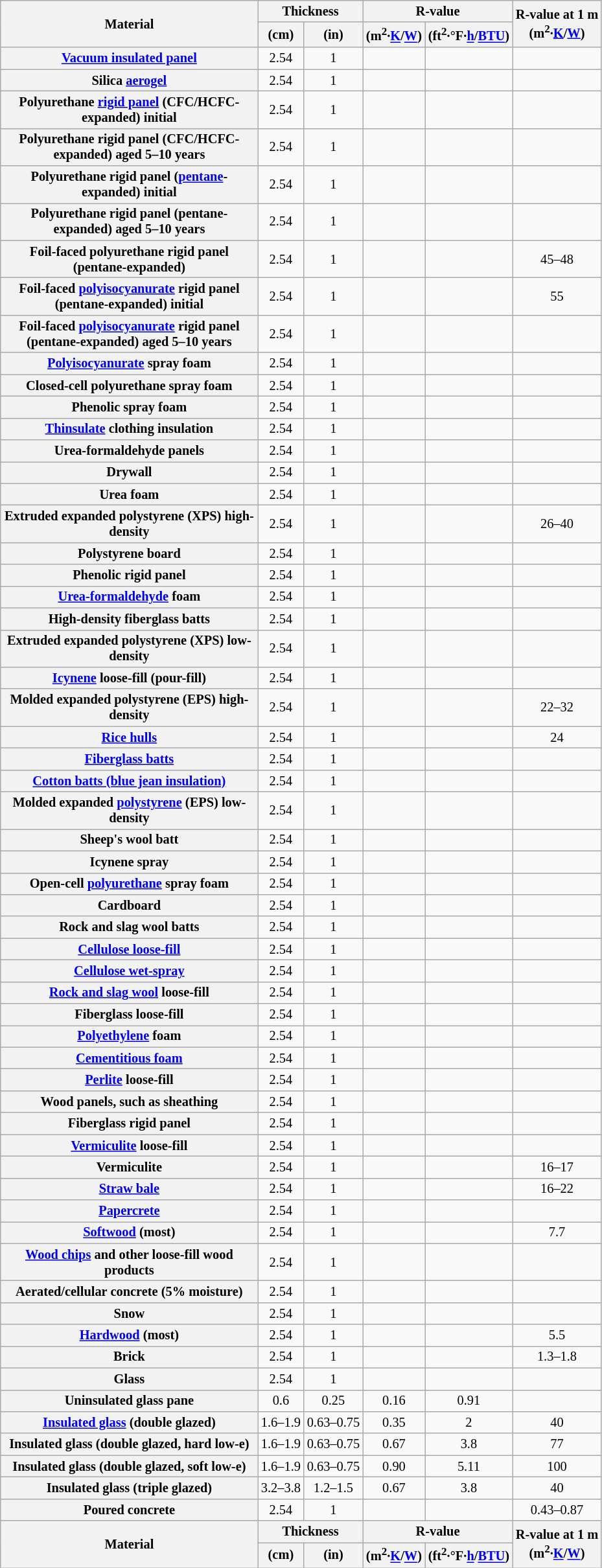<table class="wikitable sortable sticky-header-multi" style="font-size: 85%; text-align:center; width:auto;">
<tr>
<th rowspan=2 style="width:19em;">Material</th>
<th colspan=2>Thickness</th>
<th colspan=2>R-value</th>
<th rowspan=2 data-sort-type="number">R-value at 1 m <br>(m<sup>2</sup>·<a href='#'>K</a>/<a href='#'>W</a>)</th>
</tr>
<tr>
<th>(cm)</th>
<th>(in)</th>
<th data-sort-type="number">(m<sup>2</sup>·<a href='#'>K</a>/<a href='#'>W</a>)</th>
<th data-sort-type="number">(ft<sup>2</sup>·°F·<a href='#'>h</a>/<a href='#'>BTU</a>)</th>
</tr>
<tr>
<th><a href='#'>Vacuum insulated panel</a></th>
<td>2.54</td>
<td>1</td>
<td></td>
<td></td>
<td></td>
</tr>
<tr>
<th>Silica <a href='#'>aerogel</a></th>
<td>2.54</td>
<td>1</td>
<td></td>
<td></td>
<td></td>
</tr>
<tr>
<th>Polyurethane <a href='#'>rigid panel</a> (CFC/HCFC-expanded) initial</th>
<td>2.54</td>
<td>1</td>
<td></td>
<td></td>
<td></td>
</tr>
<tr>
<th>Polyurethane rigid panel (CFC/HCFC-expanded) aged 5–10 years</th>
<td>2.54</td>
<td>1</td>
<td></td>
<td></td>
<td></td>
</tr>
<tr>
<th>Polyurethane rigid panel (<a href='#'>pentane</a>-expanded) initial</th>
<td>2.54</td>
<td>1</td>
<td></td>
<td></td>
<td></td>
</tr>
<tr>
<th>Polyurethane rigid panel (pentane-expanded) aged 5–10 years</th>
<td>2.54</td>
<td>1</td>
<td></td>
<td></td>
<td></td>
</tr>
<tr>
<th>Foil-faced polyurethane rigid panel (pentane-expanded)</th>
<td>2.54</td>
<td>1</td>
<td></td>
<td></td>
<td>45–48 </td>
</tr>
<tr>
<th>Foil-faced <a href='#'>polyisocyanurate</a> rigid panel (pentane-expanded) initial</th>
<td>2.54</td>
<td>1</td>
<td></td>
<td></td>
<td>55 </td>
</tr>
<tr>
<th>Foil-faced <a href='#'>polyisocyanurate</a> rigid panel (pentane-expanded) aged 5–10 years</th>
<td>2.54</td>
<td>1</td>
<td></td>
<td></td>
<td></td>
</tr>
<tr>
<th><a href='#'>Polyisocyanurate</a> spray foam</th>
<td>2.54</td>
<td>1</td>
<td></td>
<td></td>
<td></td>
</tr>
<tr>
<th>Closed-cell polyurethane spray foam</th>
<td>2.54</td>
<td>1</td>
<td></td>
<td></td>
<td></td>
</tr>
<tr>
<th>Phenolic spray foam</th>
<td>2.54</td>
<td>1</td>
<td></td>
<td></td>
<td></td>
</tr>
<tr>
<th><a href='#'>Thinsulate</a> clothing insulation</th>
<td>2.54</td>
<td>1</td>
<td></td>
<td></td>
<td></td>
</tr>
<tr>
<th>Urea-formaldehyde panels</th>
<td>2.54</td>
<td>1</td>
<td></td>
<td></td>
<td></td>
</tr>
<tr>
<th>Drywall</th>
<td>2.54</td>
<td>1</td>
<td></td>
<td></td>
<td></td>
</tr>
<tr>
<th>Urea foam</th>
<td>2.54</td>
<td>1</td>
<td></td>
<td></td>
<td></td>
</tr>
<tr>
<th>Extruded expanded polystyrene (XPS) high-density</th>
<td>2.54</td>
<td>1</td>
<td></td>
<td></td>
<td>26–40</td>
</tr>
<tr>
<th>Polystyrene board</th>
<td>2.54</td>
<td>1</td>
<td></td>
<td></td>
<td></td>
</tr>
<tr>
<th>Phenolic rigid panel</th>
<td>2.54</td>
<td>1</td>
<td></td>
<td></td>
<td></td>
</tr>
<tr>
<th><a href='#'>Urea-formaldehyde</a> foam</th>
<td>2.54</td>
<td>1</td>
<td></td>
<td></td>
<td></td>
</tr>
<tr>
<th>High-density fiberglass batts</th>
<td>2.54</td>
<td>1</td>
<td></td>
<td></td>
<td></td>
</tr>
<tr>
<th>Extruded expanded polystyrene (XPS) low-density</th>
<td>2.54</td>
<td>1</td>
<td></td>
<td></td>
<td></td>
</tr>
<tr>
<th><a href='#'>Icynene</a> loose-fill (pour-fill)</th>
<td>2.54</td>
<td>1</td>
<td></td>
<td></td>
<td></td>
</tr>
<tr>
<th>Molded expanded polystyrene (EPS) high-density</th>
<td>2.54</td>
<td>1</td>
<td></td>
<td></td>
<td>22–32</td>
</tr>
<tr>
<th><a href='#'>Rice hulls</a></th>
<td>2.54</td>
<td>1</td>
<td></td>
<td></td>
<td>24</td>
</tr>
<tr>
<th><a href='#'>Fiberglass batts</a></th>
<td>2.54</td>
<td>1</td>
<td></td>
<td></td>
<td></td>
</tr>
<tr>
<th><a href='#'>Cotton batts (blue jean insulation)</a></th>
<td>2.54</td>
<td>1</td>
<td></td>
<td></td>
<td></td>
</tr>
<tr>
<th>Molded expanded <a href='#'>polystyrene</a> (EPS) low-density</th>
<td>2.54</td>
<td>1</td>
<td></td>
<td></td>
<td></td>
</tr>
<tr>
<th>Sheep's wool batt</th>
<td>2.54</td>
<td>1</td>
<td></td>
<td></td>
<td></td>
</tr>
<tr>
<th>Icynene spray</th>
<td>2.54</td>
<td>1</td>
<td></td>
<td></td>
<td></td>
</tr>
<tr>
<th>Open-cell <a href='#'>polyurethane</a> spray foam</th>
<td>2.54</td>
<td>1</td>
<td></td>
<td></td>
<td></td>
</tr>
<tr>
<th>Cardboard</th>
<td>2.54</td>
<td>1</td>
<td></td>
<td></td>
<td></td>
</tr>
<tr>
<th>Rock and slag wool batts</th>
<td>2.54</td>
<td>1</td>
<td></td>
<td></td>
<td></td>
</tr>
<tr>
<th><a href='#'>Cellulose loose-fill</a></th>
<td>2.54</td>
<td>1</td>
<td></td>
<td></td>
<td></td>
</tr>
<tr>
<th><a href='#'>Cellulose wet-spray</a></th>
<td>2.54</td>
<td>1</td>
<td></td>
<td></td>
<td></td>
</tr>
<tr>
<th><a href='#'>Rock and slag wool</a> loose-fill</th>
<td>2.54</td>
<td>1</td>
<td></td>
<td></td>
<td></td>
</tr>
<tr>
<th>Fiberglass loose-fill</th>
<td>2.54</td>
<td>1</td>
<td></td>
<td></td>
<td></td>
</tr>
<tr>
<th><a href='#'>Polyethylene</a> foam</th>
<td>2.54</td>
<td>1</td>
<td></td>
<td></td>
<td></td>
</tr>
<tr>
<th><a href='#'>Cementitious foam</a></th>
<td>2.54</td>
<td>1</td>
<td></td>
<td></td>
<td></td>
</tr>
<tr>
<th><a href='#'>Perlite</a> loose-fill</th>
<td>2.54</td>
<td>1</td>
<td></td>
<td></td>
<td></td>
</tr>
<tr>
<th>Wood panels, such as sheathing</th>
<td>2.54</td>
<td>1</td>
<td></td>
<td></td>
<td></td>
</tr>
<tr>
<th>Fiberglass rigid panel</th>
<td>2.54</td>
<td>1</td>
<td></td>
<td></td>
<td></td>
</tr>
<tr>
<th><a href='#'>Vermiculite</a> loose-fill</th>
<td>2.54</td>
<td>1</td>
<td></td>
<td></td>
<td></td>
</tr>
<tr>
<th>Vermiculite</th>
<td>2.54</td>
<td>1</td>
<td></td>
<td></td>
<td>16–17</td>
</tr>
<tr>
<th><a href='#'>Straw bale</a></th>
<td>2.54</td>
<td>1</td>
<td></td>
<td></td>
<td>16–22</td>
</tr>
<tr>
<th><a href='#'>Papercrete</a></th>
<td>2.54</td>
<td>1</td>
<td></td>
<td></td>
<td></td>
</tr>
<tr>
<th><a href='#'>Softwood</a> (most)</th>
<td>2.54</td>
<td>1</td>
<td></td>
<td></td>
<td>7.7 </td>
</tr>
<tr>
<th><a href='#'>Wood chips</a> and other loose-fill wood products</th>
<td>2.54</td>
<td>1</td>
<td></td>
<td></td>
<td></td>
</tr>
<tr>
<th>Aerated/cellular concrete (5% moisture)</th>
<td>2.54</td>
<td>1</td>
<td></td>
<td></td>
<td></td>
</tr>
<tr>
<th>Snow</th>
<td>2.54</td>
<td>1</td>
<td></td>
<td></td>
<td></td>
</tr>
<tr>
<th><a href='#'>Hardwood</a> (most)</th>
<td>2.54</td>
<td>1</td>
<td></td>
<td></td>
<td>5.5 </td>
</tr>
<tr>
<th>Brick</th>
<td>2.54</td>
<td>1</td>
<td></td>
<td></td>
<td>1.3–1.8</td>
</tr>
<tr>
<th>Glass</th>
<td>2.54</td>
<td>1</td>
<td></td>
<td></td>
<td></td>
</tr>
<tr>
<th>Uninsulated glass pane</th>
<td>0.6</td>
<td>0.25</td>
<td>0.16</td>
<td>0.91</td>
<td></td>
</tr>
<tr>
<th><a href='#'>Insulated glass</a> (double glazed)</th>
<td>1.6–1.9</td>
<td>0.63–0.75</td>
<td>0.35</td>
<td>2</td>
<td>40</td>
</tr>
<tr>
<th>Insulated glass (double glazed, hard low-e)</th>
<td>1.6–1.9</td>
<td>0.63–0.75</td>
<td>0.67</td>
<td>3.8</td>
<td>77</td>
</tr>
<tr>
<th>Insulated glass (double glazed, soft low-e)</th>
<td>1.6–1.9</td>
<td>0.63–0.75</td>
<td>0.90</td>
<td>5.11</td>
<td>100</td>
</tr>
<tr>
<th>Insulated glass (triple glazed)</th>
<td>3.2–3.8</td>
<td>1.2–1.5</td>
<td>0.67</td>
<td>3.8</td>
<td>40</td>
</tr>
<tr>
<th>Poured concrete</th>
<td>2.54</td>
<td>1</td>
<td></td>
<td></td>
<td>0.43–0.87 </td>
</tr>
<tr>
<th rowspan=2 style="width:19em;">Material</th>
<th colspan=2>Thickness</th>
<th colspan=2>R-value</th>
<th rowspan=2 data-sort-type="number">R-value at 1 m <br>(m<sup>2</sup>·<a href='#'>K</a>/<a href='#'>W</a>)</th>
</tr>
<tr>
<th>(cm)</th>
<th>(in)</th>
<th data-sort-type="number">(m<sup>2</sup>·<a href='#'>K</a>/<a href='#'>W</a>)</th>
<th data-sort-type="number">(ft<sup>2</sup>·°F·<a href='#'>h</a>/<a href='#'>BTU</a>)</th>
</tr>
</table>
